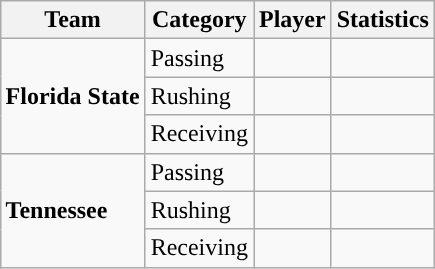<table class="wikitable" style="float: right;">
<tr>
<th>Team</th>
<th>Category</th>
<th>Player</th>
<th>Statistics</th>
</tr>
<tr>
<td rowspan=3><strong>Florida State</strong></td>
<td>Passing</td>
<td></td>
<td></td>
</tr>
<tr>
<td>Rushing</td>
<td></td>
<td></td>
</tr>
<tr>
<td>Receiving</td>
<td></td>
<td></td>
</tr>
<tr>
<td rowspan=3><strong>Tennessee</strong></td>
<td>Passing</td>
<td></td>
<td></td>
</tr>
<tr>
<td>Rushing</td>
<td></td>
<td></td>
</tr>
<tr>
<td>Receiving</td>
<td></td>
<td></td>
</tr>
</table>
